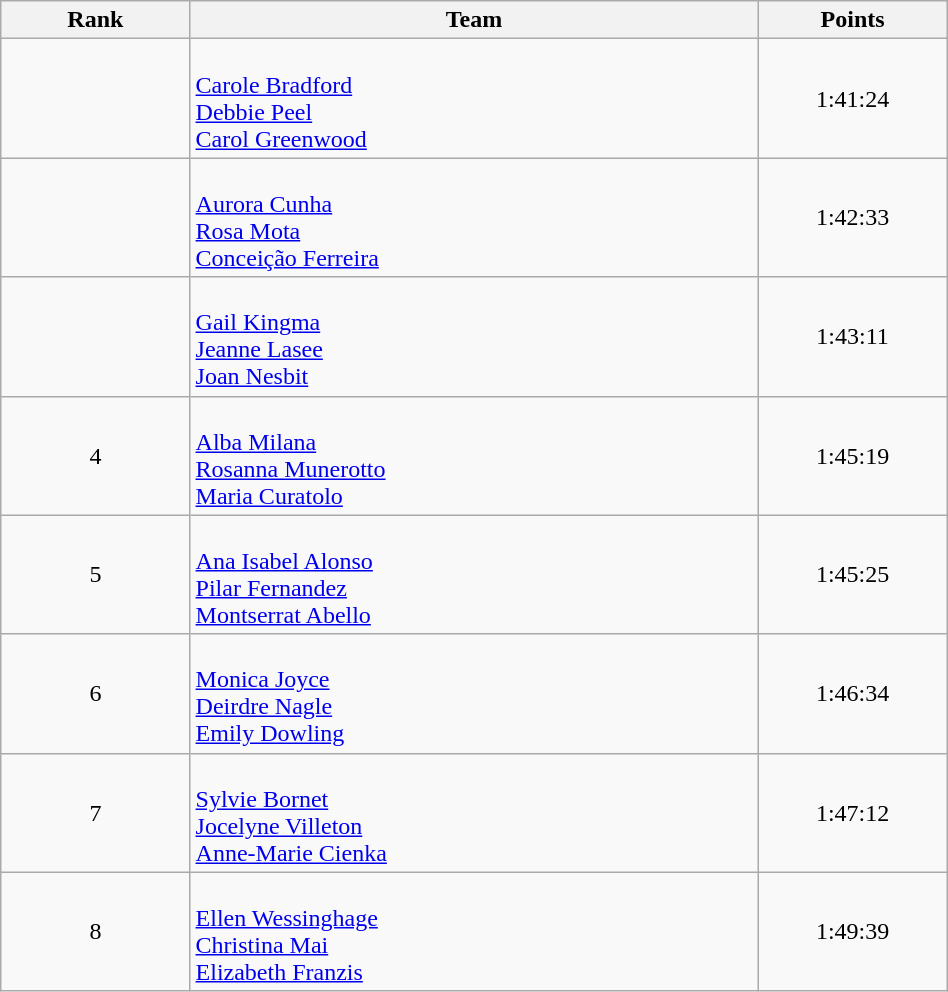<table class="wikitable" style="text-align:center;" width="50%">
<tr>
<th width=10%>Rank</th>
<th width=30%>Team</th>
<th width=10%>Points</th>
</tr>
<tr>
<td></td>
<td align=left><br><a href='#'>Carole Bradford</a><br><a href='#'>Debbie Peel</a><br><a href='#'>Carol Greenwood</a></td>
<td>1:41:24</td>
</tr>
<tr>
<td></td>
<td align=left><br><a href='#'>Aurora Cunha</a><br><a href='#'>Rosa Mota</a><br><a href='#'>Conceição Ferreira</a></td>
<td>1:42:33</td>
</tr>
<tr>
<td></td>
<td align=left><br><a href='#'>Gail Kingma</a><br><a href='#'>Jeanne Lasee</a><br><a href='#'>Joan Nesbit</a></td>
<td>1:43:11</td>
</tr>
<tr>
<td>4</td>
<td align=left><br><a href='#'>Alba Milana</a><br><a href='#'>Rosanna Munerotto</a><br><a href='#'>Maria Curatolo</a></td>
<td>1:45:19</td>
</tr>
<tr>
<td>5</td>
<td align=left><br><a href='#'>Ana Isabel Alonso</a><br><a href='#'>Pilar Fernandez</a><br><a href='#'>Montserrat Abello</a></td>
<td>1:45:25</td>
</tr>
<tr>
<td>6</td>
<td align=left><br><a href='#'>Monica Joyce</a><br><a href='#'>Deirdre Nagle</a><br><a href='#'>Emily Dowling</a></td>
<td>1:46:34</td>
</tr>
<tr>
<td>7</td>
<td align=left><br><a href='#'>Sylvie Bornet</a><br><a href='#'>Jocelyne Villeton</a><br><a href='#'>Anne-Marie Cienka</a></td>
<td>1:47:12</td>
</tr>
<tr>
<td>8</td>
<td align=left><br><a href='#'>Ellen Wessinghage</a><br><a href='#'>Christina Mai</a><br><a href='#'>Elizabeth Franzis</a></td>
<td>1:49:39</td>
</tr>
</table>
